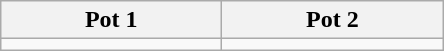<table class="wikitable">
<tr>
<th width=140>Pot 1</th>
<th width=140>Pot 2</th>
</tr>
<tr>
<td valign=top></td>
<td valign=top></td>
</tr>
</table>
